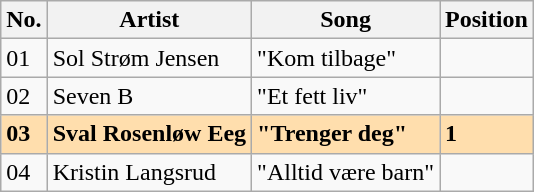<table class="wikitable sortable">
<tr>
<th>No.</th>
<th>Artist</th>
<th>Song</th>
<th>Position</th>
</tr>
<tr>
<td>01</td>
<td>Sol Strøm Jensen</td>
<td>"Kom tilbage"</td>
<td></td>
</tr>
<tr>
<td>02</td>
<td>Seven B</td>
<td>"Et fett liv"</td>
<td></td>
</tr>
<tr style="font-weight:bold; background:navajowhite;">
<td>03</td>
<td>Sval Rosenløw Eeg</td>
<td>"Trenger deg"</td>
<td>1</td>
</tr>
<tr>
<td>04</td>
<td>Kristin Langsrud</td>
<td>"Alltid være barn"</td>
<td></td>
</tr>
</table>
